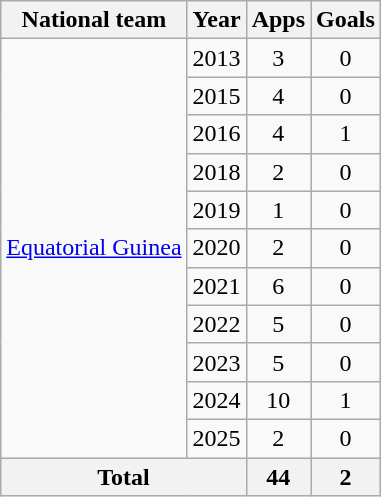<table class="wikitable" style="text-align:center">
<tr>
<th>National team</th>
<th>Year</th>
<th>Apps</th>
<th>Goals</th>
</tr>
<tr>
<td rowspan="11"><a href='#'>Equatorial Guinea</a></td>
<td>2013</td>
<td>3</td>
<td>0</td>
</tr>
<tr>
<td>2015</td>
<td>4</td>
<td>0</td>
</tr>
<tr>
<td>2016</td>
<td>4</td>
<td>1</td>
</tr>
<tr>
<td>2018</td>
<td>2</td>
<td>0</td>
</tr>
<tr>
<td>2019</td>
<td>1</td>
<td>0</td>
</tr>
<tr>
<td>2020</td>
<td>2</td>
<td>0</td>
</tr>
<tr>
<td>2021</td>
<td>6</td>
<td>0</td>
</tr>
<tr>
<td>2022</td>
<td>5</td>
<td>0</td>
</tr>
<tr>
<td>2023</td>
<td>5</td>
<td>0</td>
</tr>
<tr>
<td>2024</td>
<td>10</td>
<td>1</td>
</tr>
<tr>
<td>2025</td>
<td>2</td>
<td>0</td>
</tr>
<tr>
<th colspan="2">Total</th>
<th>44</th>
<th>2</th>
</tr>
</table>
